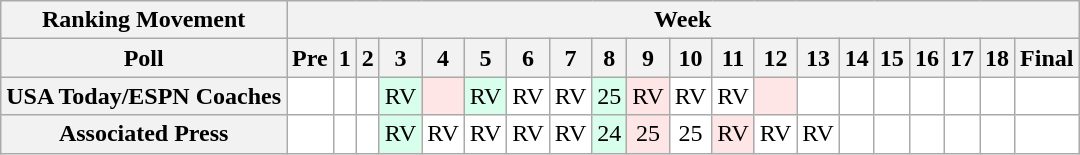<table class="wikitable" style="white-space:nowrap;">
<tr align="center">
<th>Ranking Movement</th>
<th colspan=20>Week</th>
</tr>
<tr>
<th>Poll</th>
<th>Pre</th>
<th>1</th>
<th>2</th>
<th>3</th>
<th>4</th>
<th>5</th>
<th>6</th>
<th>7</th>
<th>8</th>
<th>9</th>
<th>10</th>
<th>11</th>
<th>12</th>
<th>13</th>
<th>14</th>
<th>15</th>
<th>16</th>
<th>17</th>
<th>18</th>
<th>Final</th>
</tr>
<tr style="text-align:center;">
<th>USA Today/ESPN Coaches</th>
<td style="background:#FFF;"></td>
<td style="background:#FFF;"></td>
<td style="background:#FFF;"></td>
<td style="background:#D8FFEB;">RV</td>
<td style="background:#FFE6E6;"></td>
<td style="background:#D8FFEB;">RV</td>
<td style="background:#FFF;">RV</td>
<td style="background:#FFF;">RV</td>
<td style="background:#D8FFEB;">25</td>
<td style="background:#FFE6E6;">RV</td>
<td style="background:#FFF;">RV</td>
<td style="background:#FFF;">RV</td>
<td style="background:#FFE6E6;"></td>
<td style="background:#FFF;"></td>
<td style="background:#FFF;"></td>
<td style="background:#FFF;"></td>
<td style="background:#FFF;"></td>
<td style="background:#FFF;"></td>
<td style="background:#FFF;"></td>
<td style="background:#FFF;"></td>
</tr>
<tr style="text-align:center;">
<th>Associated Press</th>
<td style="background:#FFF;"></td>
<td style="background:#FFF;"></td>
<td style="background:#FFF;"></td>
<td style="background:#D8FFEB;">RV</td>
<td style="background:#FFF;">RV</td>
<td style="background:#FFF;">RV</td>
<td style="background:#FFF;">RV</td>
<td style="background:#FFF;">RV</td>
<td style="background:#D8FFEB;">24</td>
<td style="background:#FFE6E6;">25</td>
<td style="background:#FFF;">25</td>
<td style="background:#FFE6E6;">RV</td>
<td style="background:#FFF;">RV</td>
<td style="background:#FFF;">RV</td>
<td style="background:#FFF;"></td>
<td style="background:#FFF;"></td>
<td style="background:#FFF;"></td>
<td style="background:#FFF;"></td>
<td style="background:#FFF;"></td>
<td style="background:#FFF;"></td>
</tr>
</table>
